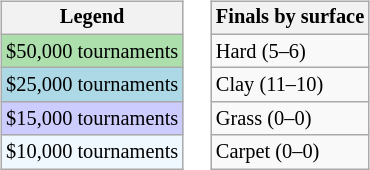<table>
<tr valign=top>
<td><br><table class=wikitable style="font-size:85%">
<tr>
<th>Legend</th>
</tr>
<tr style="background:#addfad;">
<td>$50,000 tournaments</td>
</tr>
<tr style="background:lightblue;">
<td>$25,000 tournaments</td>
</tr>
<tr style="background:#ccccff;">
<td>$15,000 tournaments</td>
</tr>
<tr style="background:#f0f8ff;">
<td>$10,000 tournaments</td>
</tr>
</table>
</td>
<td><br><table class=wikitable style="font-size:85%">
<tr>
<th>Finals by surface</th>
</tr>
<tr>
<td>Hard (5–6)</td>
</tr>
<tr>
<td>Clay (11–10)</td>
</tr>
<tr>
<td>Grass (0–0)</td>
</tr>
<tr>
<td>Carpet (0–0)</td>
</tr>
</table>
</td>
</tr>
</table>
